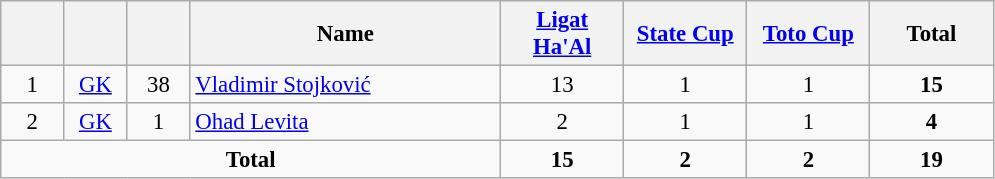<table class="wikitable sortable" style="font-size: 95%; text-align: center">
<tr>
<th width=35></th>
<th width=35></th>
<th width=35></th>
<th width=200><strong>Name</strong></th>
<th width=75><strong><a href='#'>Ligat Ha'Al</a></strong></th>
<th width= 75><strong><a href='#'>State Cup</a></strong></th>
<th width= 75><strong><a href='#'>Toto Cup</a></strong></th>
<th width= 75><strong>Total</strong></th>
</tr>
<tr>
<td>1</td>
<td><a href='#'>GK</a></td>
<td>38</td>
<td align=left> <a href='#'>Vladimir Stojković</a></td>
<td>13</td>
<td>1</td>
<td>1</td>
<td><strong>15</strong></td>
</tr>
<tr>
<td>2</td>
<td><a href='#'>GK</a></td>
<td>1</td>
<td align=left> <a href='#'>Ohad Levita</a></td>
<td>2</td>
<td>1</td>
<td>1</td>
<td><strong>4</strong></td>
</tr>
<tr>
<td colspan=4><strong>Total</strong></td>
<td><strong>15</strong></td>
<td><strong>2</strong></td>
<td><strong>2</strong></td>
<td><strong>19</strong></td>
</tr>
</table>
